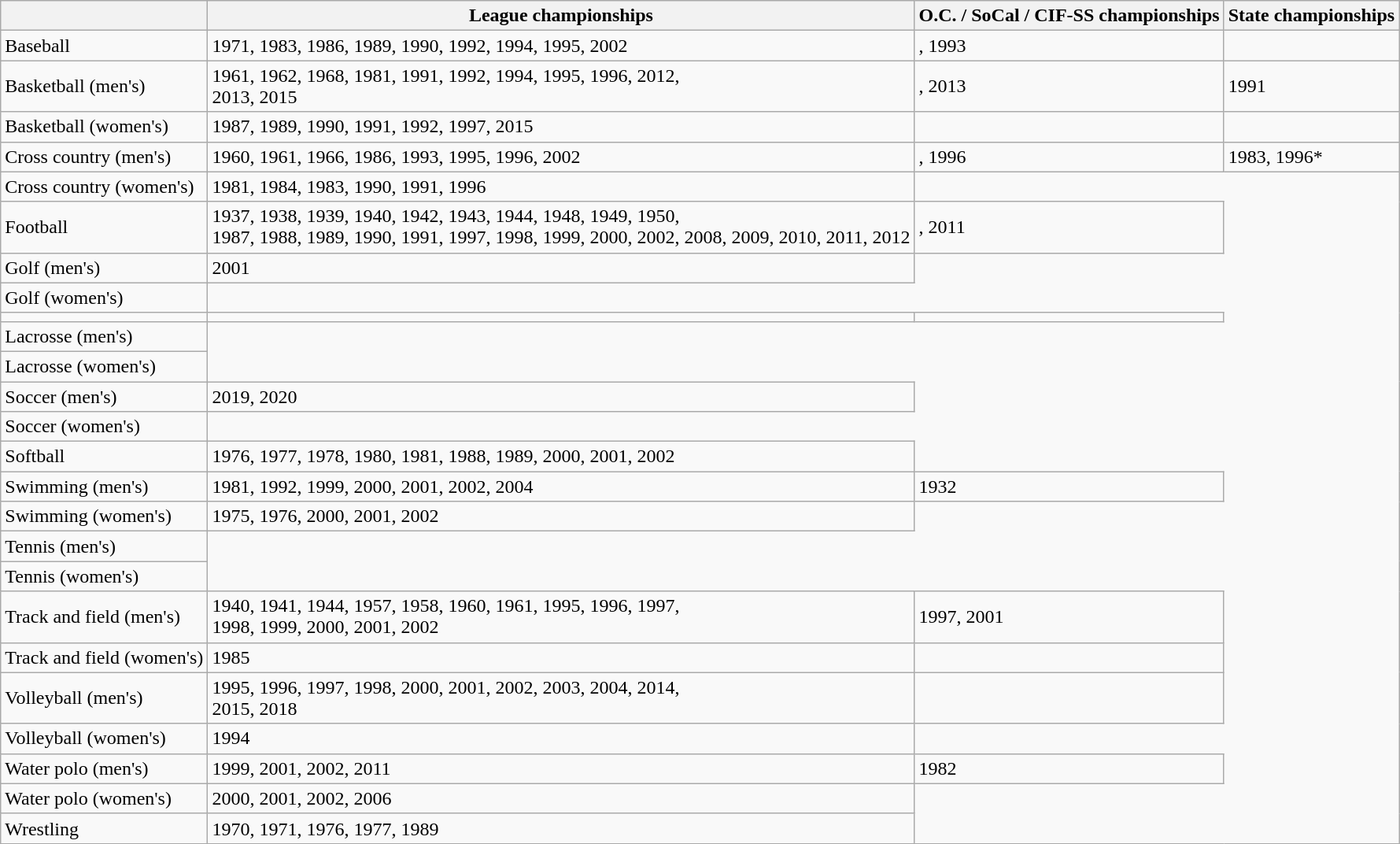<table class="wikitable">
<tr>
<th></th>
<th>League championships</th>
<th>O.C. / SoCal / CIF-SS championships</th>
<th>State championships</th>
</tr>
<tr>
<td>Baseball</td>
<td>1971, 1983, 1986, 1989, 1990, 1992, 1994, 1995, 2002</td>
<td>, 1993</td>
<td></td>
</tr>
<tr>
<td>Basketball (men's)</td>
<td>1961, 1962, 1968, 1981, 1991, 1992, 1994, 1995, 1996, 2012,<br>2013, 2015</td>
<td>, 2013</td>
<td>1991</td>
</tr>
<tr>
<td>Basketball (women's)</td>
<td>1987, 1989, 1990, 1991, 1992, 1997, 2015</td>
<td></td>
<td></td>
</tr>
<tr>
<td>Cross country (men's)</td>
<td>1960, 1961, 1966, 1986, 1993, 1995, 1996, 2002</td>
<td>, 1996</td>
<td>1983, 1996*</td>
</tr>
<tr>
<td>Cross country (women's)</td>
<td>1981, 1984, 1983, 1990, 1991, 1996</td>
</tr>
<tr>
<td>Football</td>
<td>1937, 1938, 1939, 1940, 1942, 1943, 1944, 1948, 1949, 1950,<br>1987, 1988, 1989, 1990, 1991, 1997, 1998, 1999, 2000, 2002,
2008, 2009, 2010, 2011, 2012</td>
<td>, 2011</td>
</tr>
<tr>
<td>Golf (men's)</td>
<td>2001</td>
</tr>
<tr>
<td>Golf (women's)</td>
</tr>
<tr>
<td></td>
<td></td>
<td></td>
</tr>
<tr>
<td>Lacrosse (men's)</td>
</tr>
<tr>
<td>Lacrosse (women's)</td>
</tr>
<tr>
<td>Soccer (men's)</td>
<td>2019, 2020</td>
</tr>
<tr>
<td>Soccer (women's)</td>
</tr>
<tr>
<td>Softball</td>
<td>1976, 1977, 1978, 1980, 1981, 1988, 1989, 2000, 2001, 2002</td>
</tr>
<tr>
<td>Swimming (men's)</td>
<td>1981, 1992, 1999, 2000, 2001, 2002, 2004</td>
<td>1932</td>
</tr>
<tr>
<td>Swimming (women's)</td>
<td>1975, 1976, 2000, 2001, 2002</td>
</tr>
<tr>
<td>Tennis (men's)</td>
</tr>
<tr>
<td>Tennis (women's)</td>
</tr>
<tr>
<td>Track and field (men's)</td>
<td>1940, 1941, 1944, 1957, 1958, 1960, 1961, 1995, 1996, 1997,<br>1998, 1999, 2000, 2001, 2002</td>
<td>1997, 2001</td>
</tr>
<tr>
<td>Track and field (women's)</td>
<td>1985</td>
<td></td>
</tr>
<tr>
<td>Volleyball (men's)</td>
<td>1995, 1996, 1997, 1998, 2000, 2001, 2002, 2003, 2004, 2014,<br>2015, 2018</td>
<td></td>
</tr>
<tr>
<td>Volleyball (women's)</td>
<td>1994</td>
</tr>
<tr>
<td>Water polo (men's)</td>
<td>1999, 2001, 2002, 2011</td>
<td>1982</td>
</tr>
<tr>
<td>Water polo (women's)</td>
<td>2000, 2001, 2002, 2006</td>
</tr>
<tr>
<td>Wrestling</td>
<td>1970, 1971, 1976, 1977, 1989</td>
</tr>
<tr>
</tr>
</table>
